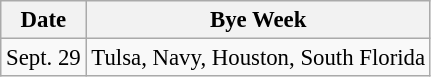<table class="wikitable" style="font-size:95%;">
<tr>
<th>Date</th>
<th>Bye Week</th>
</tr>
<tr>
<td>Sept. 29</td>
<td>Tulsa, Navy, Houston, South Florida</td>
</tr>
</table>
